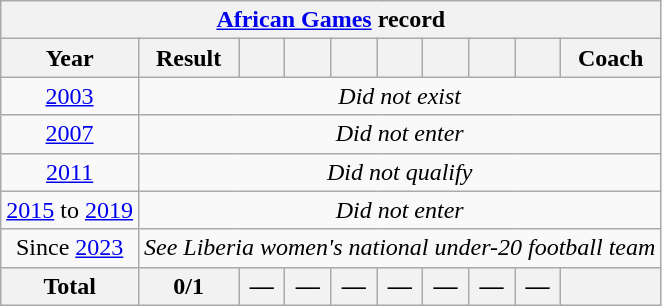<table class="wikitable"  style="text-align:center;">
<tr>
<th colspan=10><a href='#'>African Games</a> record</th>
</tr>
<tr>
<th>Year</th>
<th>Result</th>
<th></th>
<th></th>
<th></th>
<th></th>
<th></th>
<th></th>
<th></th>
<th>Coach</th>
</tr>
<tr>
<td> <a href='#'>2003</a></td>
<td colspan=9><em>Did not exist</em></td>
</tr>
<tr>
<td> <a href='#'>2007</a></td>
<td colspan=9><em>Did not enter</em></td>
</tr>
<tr>
<td> <a href='#'>2011</a></td>
<td colspan=9><em>Did not qualify</em></td>
</tr>
<tr>
<td> <a href='#'>2015</a> to  <a href='#'>2019</a></td>
<td colspan=9><em>Did not enter</em></td>
</tr>
<tr>
<td>Since  <a href='#'>2023</a></td>
<td colspan=9><em>See Liberia women's national under-20 football team</em></td>
</tr>
<tr>
<th>Total</th>
<th>0/1</th>
<th>—</th>
<th>—</th>
<th>—</th>
<th>—</th>
<th>—</th>
<th>—</th>
<th>—</th>
<th></th>
</tr>
</table>
